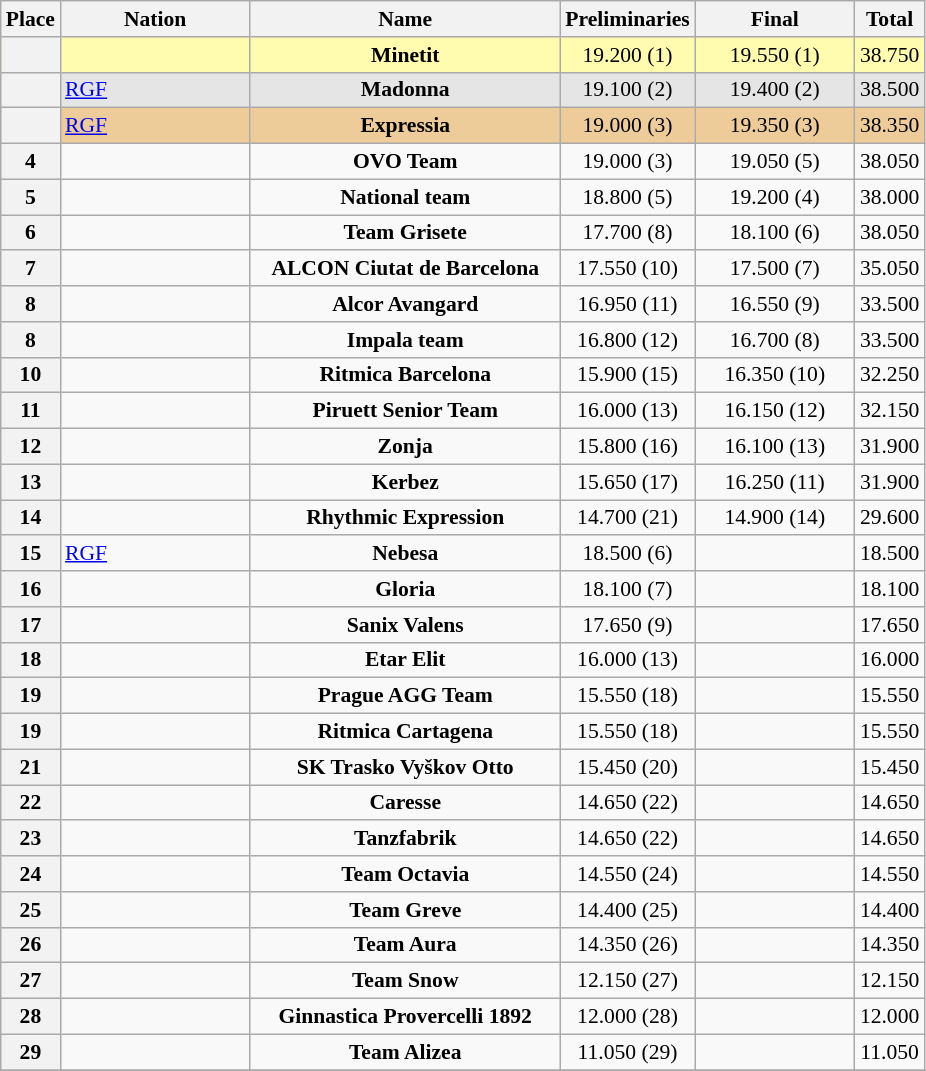<table class="wikitable sortable" style="text-align:center; font-size:90%">
<tr>
<th scope="col" style="width:20px;">Place</th>
<th ! scope="col" style="width:120px;">Nation</th>
<th ! scope="col" style="width:200px;">Name</th>
<th ! scope="col" style="width:60px;">Preliminaries</th>
<th ! scope="col" style="width:100px;">Final</th>
<th ! scope=col>Total</th>
</tr>
<tr bgcolor=fffcaf>
<th scope=row></th>
<td align=left></td>
<td><strong>Minetit</strong></td>
<td>19.200 (1)</td>
<td>19.550 (1)</td>
<td>38.750</td>
</tr>
<tr bgcolor=e5e5e5>
<th scope=row></th>
<td align=left><a href='#'>RGF</a></td>
<td><strong>Madonna</strong></td>
<td>19.100 (2)</td>
<td>19.400 (2)</td>
<td>38.500</td>
</tr>
<tr bgcolor=eecc99>
<th scope=row></th>
<td align=left><a href='#'>RGF</a></td>
<td><strong>Expressia</strong></td>
<td>19.000 (3)</td>
<td>19.350 (3)</td>
<td>38.350</td>
</tr>
<tr>
<th scope=row>4</th>
<td align=left></td>
<td><strong>OVO Team</strong></td>
<td>19.000 (3)</td>
<td>19.050 (5)</td>
<td>38.050</td>
</tr>
<tr>
<th scope=row>5</th>
<td align=left></td>
<td><strong>National team</strong></td>
<td>18.800 (5)</td>
<td>19.200 (4)</td>
<td>38.000</td>
</tr>
<tr>
<th scope=row>6</th>
<td align=left></td>
<td><strong>Team Grisete</strong></td>
<td>17.700 (8)</td>
<td>18.100 (6)</td>
<td>38.050</td>
</tr>
<tr>
<th scope=row>7</th>
<td align=left></td>
<td><strong>ALCON Ciutat de Barcelona</strong></td>
<td>17.550 (10)</td>
<td>17.500 (7)</td>
<td>35.050</td>
</tr>
<tr>
<th scope=row>8</th>
<td align=left></td>
<td><strong>Alcor Avangard</strong></td>
<td>16.950 (11)</td>
<td>16.550 (9)</td>
<td>33.500</td>
</tr>
<tr>
<th scope=row>8</th>
<td align=left></td>
<td><strong>Impala team</strong></td>
<td>16.800 (12)</td>
<td>16.700 (8)</td>
<td>33.500</td>
</tr>
<tr>
<th scope=row>10</th>
<td align=left></td>
<td><strong>Ritmica Barcelona</strong></td>
<td>15.900 (15)</td>
<td>16.350 (10)</td>
<td>32.250</td>
</tr>
<tr>
<th scope=row>11</th>
<td align=left></td>
<td><strong>Piruett Senior Team</strong></td>
<td>16.000 (13)</td>
<td>16.150 (12)</td>
<td>32.150</td>
</tr>
<tr>
<th scope=row>12</th>
<td align=left></td>
<td><strong>Zonja</strong></td>
<td>15.800 (16)</td>
<td>16.100 (13)</td>
<td>31.900</td>
</tr>
<tr>
<th scope=row>13</th>
<td align=left></td>
<td><strong>Kerbez</strong></td>
<td>15.650 (17)</td>
<td>16.250 (11)</td>
<td>31.900</td>
</tr>
<tr>
<th scope=row>14</th>
<td align=left></td>
<td><strong>Rhythmic Expression</strong></td>
<td>14.700 (21)</td>
<td>14.900 (14)</td>
<td>29.600</td>
</tr>
<tr>
<th scope=row>15</th>
<td align=left><a href='#'>RGF</a></td>
<td><strong>Nebesa</strong></td>
<td>18.500 (6)</td>
<td></td>
<td>18.500</td>
</tr>
<tr>
<th scope=row>16</th>
<td align=left></td>
<td><strong>Gloria</strong></td>
<td>18.100 (7)</td>
<td></td>
<td>18.100</td>
</tr>
<tr>
<th scope=row>17</th>
<td align=left></td>
<td><strong>Sanix Valens</strong></td>
<td>17.650 (9)</td>
<td></td>
<td>17.650</td>
</tr>
<tr>
<th scope=row>18</th>
<td align=left></td>
<td><strong>Etar Elit</strong></td>
<td>16.000 (13)</td>
<td></td>
<td>16.000</td>
</tr>
<tr>
<th scope=row>19</th>
<td align=left></td>
<td><strong>Prague AGG Team</strong></td>
<td>15.550 (18)</td>
<td></td>
<td>15.550</td>
</tr>
<tr>
<th scope=row>19</th>
<td align=left></td>
<td><strong>Ritmica Cartagena</strong></td>
<td>15.550 (18)</td>
<td></td>
<td>15.550</td>
</tr>
<tr>
<th scope=row>21</th>
<td align=left></td>
<td><strong>SK Trasko Vyškov Otto</strong></td>
<td>15.450 (20)</td>
<td></td>
<td>15.450</td>
</tr>
<tr>
<th scope=row>22</th>
<td align=left></td>
<td><strong>Caresse</strong></td>
<td>14.650 (22)</td>
<td></td>
<td>14.650</td>
</tr>
<tr>
<th scope=row>23</th>
<td align=left></td>
<td><strong>Tanzfabrik</strong></td>
<td>14.650 (22)</td>
<td></td>
<td>14.650</td>
</tr>
<tr>
<th scope=row>24</th>
<td align=left></td>
<td><strong>Team Octavia</strong></td>
<td>14.550 (24)</td>
<td></td>
<td>14.550</td>
</tr>
<tr>
<th scope=row>25</th>
<td align=left></td>
<td><strong>Team Greve</strong></td>
<td>14.400 (25)</td>
<td></td>
<td>14.400</td>
</tr>
<tr>
<th scope=row>26</th>
<td align=left></td>
<td><strong>Team Aura</strong></td>
<td>14.350 (26)</td>
<td></td>
<td>14.350</td>
</tr>
<tr>
<th scope=row>27</th>
<td align=left></td>
<td><strong>Team Snow</strong></td>
<td>12.150 (27)</td>
<td></td>
<td>12.150</td>
</tr>
<tr>
<th scope=row>28</th>
<td align=left></td>
<td><strong>Ginnastica Provercelli 1892</strong></td>
<td>12.000 (28)</td>
<td></td>
<td>12.000</td>
</tr>
<tr>
<th scope=row>29</th>
<td align=left></td>
<td><strong>Team Alizea</strong></td>
<td>11.050 (29)</td>
<td></td>
<td>11.050</td>
</tr>
<tr>
</tr>
</table>
